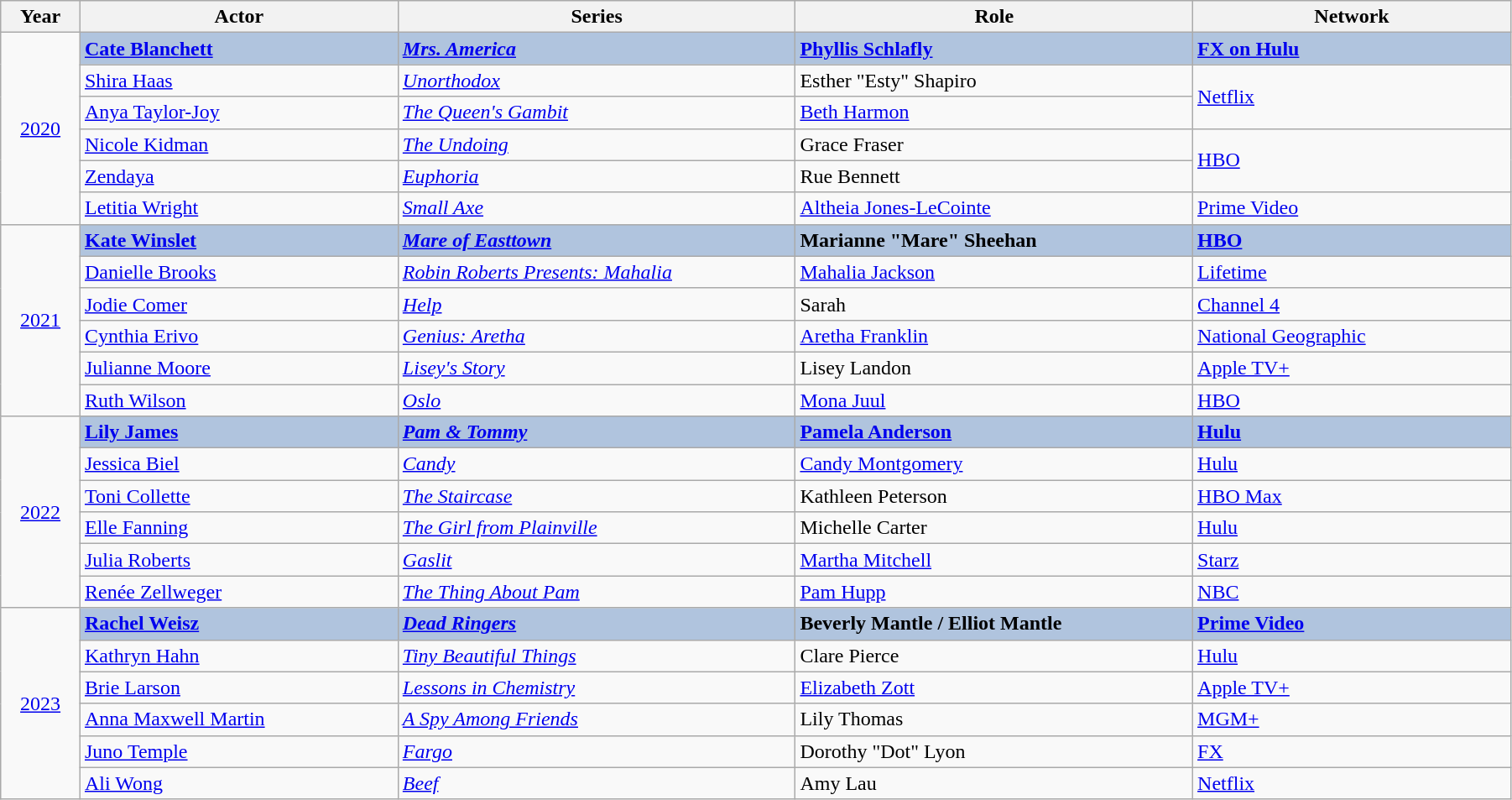<table class="wikitable" width="95%" cellpadding="5">
<tr>
<th width="5%">Year</th>
<th width="20%">Actor</th>
<th width="25%">Series</th>
<th width="25%">Role</th>
<th width="20%">Network</th>
</tr>
<tr>
<td rowspan="6" style="text-align:center;"><a href='#'>2020</a><br></td>
<td style="background:#B0C4DE;"><strong><a href='#'>Cate Blanchett</a></strong></td>
<td style="background:#B0C4DE;"><strong><em><a href='#'>Mrs. America</a></em></strong></td>
<td style="background:#B0C4DE;"><strong><a href='#'>Phyllis Schlafly</a></strong></td>
<td style="background:#B0C4DE;"><strong><a href='#'>FX on Hulu</a></strong></td>
</tr>
<tr>
<td><a href='#'>Shira Haas</a></td>
<td><em><a href='#'>Unorthodox</a></em></td>
<td>Esther "Esty" Shapiro</td>
<td rowspan="2"><a href='#'>Netflix</a></td>
</tr>
<tr>
<td><a href='#'>Anya Taylor-Joy</a></td>
<td><em><a href='#'>The Queen's Gambit</a></em></td>
<td><a href='#'>Beth Harmon</a></td>
</tr>
<tr>
<td><a href='#'>Nicole Kidman</a></td>
<td><em><a href='#'>The Undoing</a></em></td>
<td>Grace Fraser</td>
<td rowspan="2"><a href='#'>HBO</a></td>
</tr>
<tr>
<td><a href='#'>Zendaya</a></td>
<td><em><a href='#'>Euphoria</a></em></td>
<td>Rue Bennett</td>
</tr>
<tr>
<td><a href='#'>Letitia Wright</a></td>
<td><em><a href='#'>Small Axe</a></em></td>
<td><a href='#'>Altheia Jones-LeCointe</a></td>
<td><a href='#'>Prime Video</a></td>
</tr>
<tr>
<td rowspan="6" style="text-align:center;"><a href='#'>2021</a><br></td>
<td style="background:#B0C4DE;"><strong><a href='#'>Kate Winslet</a></strong></td>
<td style="background:#B0C4DE;"><strong><em><a href='#'>Mare of Easttown</a></em></strong></td>
<td style="background:#B0C4DE;"><strong>Marianne "Mare" Sheehan</strong></td>
<td style="background:#B0C4DE;"><strong><a href='#'>HBO</a></strong></td>
</tr>
<tr>
<td><a href='#'>Danielle Brooks</a></td>
<td><em><a href='#'>Robin Roberts Presents: Mahalia</a></em></td>
<td><a href='#'>Mahalia Jackson</a></td>
<td><a href='#'>Lifetime</a></td>
</tr>
<tr>
<td><a href='#'>Jodie Comer</a></td>
<td><em><a href='#'>Help</a></em></td>
<td>Sarah</td>
<td><a href='#'>Channel 4</a></td>
</tr>
<tr>
<td><a href='#'>Cynthia Erivo</a></td>
<td><em><a href='#'>Genius: Aretha</a></em></td>
<td><a href='#'>Aretha Franklin</a></td>
<td><a href='#'>National Geographic</a></td>
</tr>
<tr>
<td><a href='#'>Julianne Moore</a></td>
<td><em><a href='#'>Lisey's Story</a></em></td>
<td>Lisey Landon</td>
<td><a href='#'>Apple TV+</a></td>
</tr>
<tr>
<td><a href='#'>Ruth Wilson</a></td>
<td><em><a href='#'>Oslo</a></em></td>
<td><a href='#'>Mona Juul</a></td>
<td><a href='#'>HBO</a></td>
</tr>
<tr>
<td rowspan="6" style="text-align:center;"><a href='#'>2022</a><br></td>
<td style="background:#B0C4DE;"><strong><a href='#'>Lily James</a></strong></td>
<td style="background:#B0C4DE;"><strong><em><a href='#'>Pam & Tommy</a></em></strong></td>
<td style="background:#B0C4DE;"><strong><a href='#'>Pamela Anderson</a></strong></td>
<td style="background:#B0C4DE;"><strong><a href='#'>Hulu</a></strong></td>
</tr>
<tr>
<td><a href='#'>Jessica Biel</a></td>
<td><em><a href='#'>Candy</a></em></td>
<td><a href='#'>Candy Montgomery</a></td>
<td><a href='#'>Hulu</a></td>
</tr>
<tr>
<td><a href='#'>Toni Collette</a></td>
<td><em><a href='#'>The Staircase</a></em></td>
<td>Kathleen Peterson</td>
<td><a href='#'>HBO Max</a></td>
</tr>
<tr>
<td><a href='#'>Elle Fanning</a></td>
<td><em><a href='#'>The Girl from Plainville</a></em></td>
<td>Michelle Carter</td>
<td><a href='#'>Hulu</a></td>
</tr>
<tr>
<td><a href='#'>Julia Roberts</a></td>
<td><em><a href='#'>Gaslit</a></em></td>
<td><a href='#'>Martha Mitchell</a></td>
<td><a href='#'>Starz</a></td>
</tr>
<tr>
<td><a href='#'>Renée Zellweger</a></td>
<td><em><a href='#'>The Thing About Pam</a></em></td>
<td><a href='#'>Pam Hupp</a></td>
<td><a href='#'>NBC</a></td>
</tr>
<tr>
<td rowspan="6" style="text-align:center;"><a href='#'>2023</a><br></td>
<td style="background:#B0C4DE;"><strong><a href='#'>Rachel Weisz</a></strong></td>
<td style="background:#B0C4DE;"><strong><em><a href='#'>Dead Ringers</a></em></strong></td>
<td style="background:#B0C4DE;"><strong>Beverly Mantle / Elliot Mantle</strong></td>
<td style="background:#B0C4DE;"><strong><a href='#'>Prime Video</a></strong></td>
</tr>
<tr>
<td><a href='#'>Kathryn Hahn</a></td>
<td><em><a href='#'>Tiny Beautiful Things</a></em></td>
<td>Clare Pierce</td>
<td><a href='#'>Hulu</a></td>
</tr>
<tr>
<td><a href='#'>Brie Larson</a></td>
<td><em><a href='#'>Lessons in Chemistry</a></em></td>
<td><a href='#'>Elizabeth Zott</a></td>
<td><a href='#'>Apple TV+</a></td>
</tr>
<tr>
<td><a href='#'>Anna Maxwell Martin</a></td>
<td><em><a href='#'>A Spy Among Friends</a></em></td>
<td>Lily Thomas</td>
<td><a href='#'>MGM+</a></td>
</tr>
<tr>
<td><a href='#'>Juno Temple</a></td>
<td><em><a href='#'>Fargo</a></em></td>
<td>Dorothy "Dot" Lyon</td>
<td><a href='#'>FX</a></td>
</tr>
<tr>
<td><a href='#'>Ali Wong</a></td>
<td><em><a href='#'>Beef</a></em></td>
<td>Amy Lau</td>
<td><a href='#'>Netflix</a></td>
</tr>
</table>
